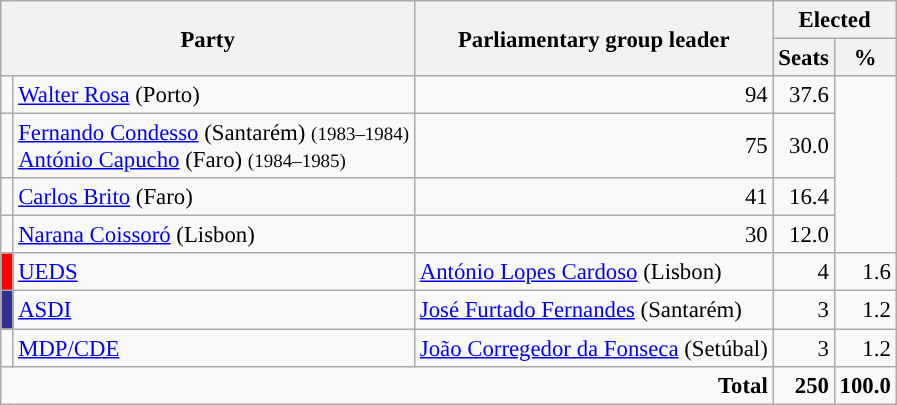<table class="wikitable" style="text-align:right; font-size:95%;">
<tr>
<th colspan="2" rowspan="2">Party</th>
<th rowspan="2">Parliamentary group leader</th>
<th colspan="2">Elected</th>
</tr>
<tr>
<th>Seats</th>
<th>%</th>
</tr>
<tr>
<td></td>
<td align="left"><a href='#'>Walter Rosa</a> (Porto)</td>
<td align="right">94</td>
<td align="right">37.6</td>
</tr>
<tr>
<td></td>
<td align="left"><a href='#'>Fernando Condesso</a> (Santarém) <small>(1983–1984)</small><br><a href='#'>António Capucho</a> (Faro) <small>(1984–1985)</small></td>
<td align="right">75</td>
<td align="right">30.0</td>
</tr>
<tr>
<td></td>
<td align="left"><a href='#'>Carlos Brito</a> (Faro)</td>
<td align="right">41</td>
<td align="right">16.4</td>
</tr>
<tr>
<td></td>
<td align="left"><a href='#'>Narana Coissoró</a> (Lisbon)</td>
<td align="right">30</td>
<td align="right">12.0</td>
</tr>
<tr>
<td style="width:1px; background:red; text-align:center;"></td>
<td style="text-align:left;"><a href='#'>UEDS</a></td>
<td align="left"><a href='#'>António Lopes Cardoso</a> (Lisbon)</td>
<td align="right">4</td>
<td align="right">1.6</td>
</tr>
<tr>
<td style="width:1px; background:#2E3191; text-align:center;"></td>
<td style="text-align:left;"><a href='#'>ASDI</a></td>
<td align="left"><a href='#'>José Furtado Fernandes</a> (Santarém)</td>
<td align="right">3</td>
<td align="right">1.2</td>
</tr>
<tr>
<td style="width:1px; background:"></td>
<td style="text-align:left;"><a href='#'>MDP/CDE</a></td>
<td align="left"><a href='#'>João Corregedor da Fonseca</a> (Setúbal)</td>
<td align="right">3</td>
<td align="right">1.2</td>
</tr>
<tr>
<td colspan="3"> <strong>Total</strong></td>
<td align="right"><strong>250</strong></td>
<td align="right"><strong>100.0</strong></td>
</tr>
</table>
